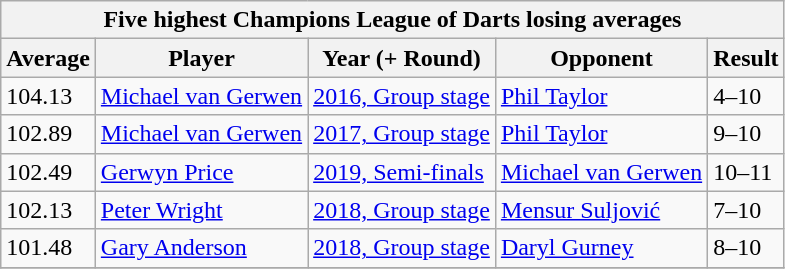<table class="wikitable sortable">
<tr>
<th colspan=5>Five highest Champions League of Darts losing averages</th>
</tr>
<tr>
<th>Average</th>
<th>Player</th>
<th>Year (+ Round)</th>
<th>Opponent</th>
<th>Result</th>
</tr>
<tr>
<td>104.13</td>
<td> <a href='#'>Michael van Gerwen</a></td>
<td><a href='#'>2016, Group stage</a></td>
<td> <a href='#'>Phil Taylor</a></td>
<td>4–10</td>
</tr>
<tr>
<td>102.89</td>
<td> <a href='#'>Michael van Gerwen</a></td>
<td><a href='#'>2017, Group stage</a></td>
<td> <a href='#'>Phil Taylor</a></td>
<td>9–10</td>
</tr>
<tr>
<td>102.49</td>
<td> <a href='#'>Gerwyn Price</a></td>
<td><a href='#'>2019, Semi-finals</a></td>
<td> <a href='#'>Michael van Gerwen</a></td>
<td>10–11</td>
</tr>
<tr>
<td>102.13</td>
<td> <a href='#'>Peter Wright</a></td>
<td><a href='#'>2018, Group stage</a></td>
<td> <a href='#'>Mensur Suljović</a></td>
<td>7–10</td>
</tr>
<tr>
<td>101.48</td>
<td> <a href='#'>Gary Anderson</a></td>
<td><a href='#'>2018, Group stage</a></td>
<td> <a href='#'>Daryl Gurney</a></td>
<td>8–10</td>
</tr>
<tr>
</tr>
</table>
